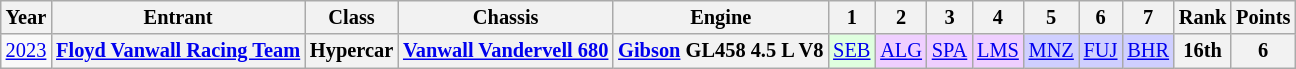<table class="wikitable" style="text-align:center; font-size:85%">
<tr>
<th>Year</th>
<th>Entrant</th>
<th>Class</th>
<th>Chassis</th>
<th>Engine</th>
<th>1</th>
<th>2</th>
<th>3</th>
<th>4</th>
<th>5</th>
<th>6</th>
<th>7</th>
<th>Rank</th>
<th>Points</th>
</tr>
<tr>
<td><a href='#'>2023</a></td>
<th nowrap><a href='#'>Floyd Vanwall Racing Team</a></th>
<th>Hypercar</th>
<th nowrap><a href='#'>Vanwall Vandervell 680</a></th>
<th nowrap><a href='#'>Gibson</a> GL458 4.5 L V8</th>
<td style="background:#DFFFDF;"><a href='#'>SEB</a><br></td>
<td style="background:#EFCFFF;"><a href='#'>ALG</a><br></td>
<td style="background:#EFCFFF;"><a href='#'>SPA</a><br></td>
<td style="background:#EFCFFF;"><a href='#'>LMS</a><br></td>
<td style="background:#CFCFFF;"><a href='#'>MNZ</a><br></td>
<td style="background:#CFCFFF;"><a href='#'>FUJ</a><br></td>
<td style="background:#CFCFFF;"><a href='#'>BHR</a><br></td>
<th>16th</th>
<th>6</th>
</tr>
</table>
